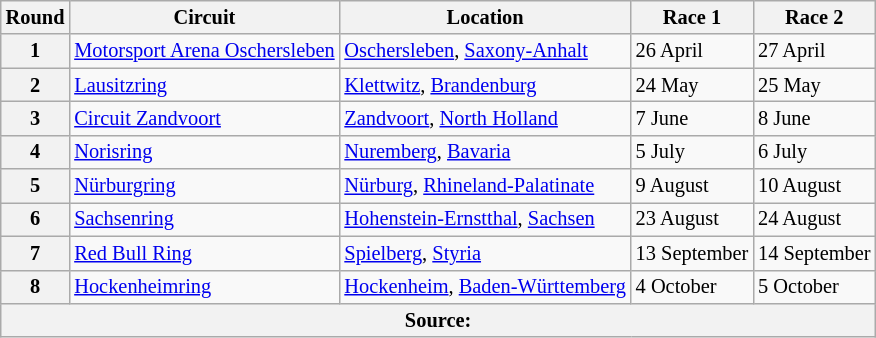<table class="wikitable" style="font-size:85%;">
<tr>
<th>Round</th>
<th>Circuit</th>
<th>Location</th>
<th>Race 1</th>
<th>Race 2</th>
</tr>
<tr>
<th>1</th>
<td> <a href='#'>Motorsport Arena Oschersleben</a></td>
<td><a href='#'>Oschersleben</a>, <a href='#'>Saxony-Anhalt</a></td>
<td>26 April</td>
<td>27 April</td>
</tr>
<tr>
<th>2</th>
<td> <a href='#'>Lausitzring</a></td>
<td><a href='#'>Klettwitz</a>, <a href='#'>Brandenburg</a></td>
<td>24 May</td>
<td>25 May</td>
</tr>
<tr>
<th>3</th>
<td> <a href='#'>Circuit Zandvoort</a></td>
<td><a href='#'>Zandvoort</a>, <a href='#'>North Holland</a></td>
<td>7 June</td>
<td>8 June</td>
</tr>
<tr>
<th>4</th>
<td> <a href='#'>Norisring</a></td>
<td><a href='#'>Nuremberg</a>, <a href='#'>Bavaria</a></td>
<td>5 July</td>
<td>6 July</td>
</tr>
<tr>
<th>5</th>
<td> <a href='#'>Nürburgring</a></td>
<td><a href='#'>Nürburg</a>, <a href='#'>Rhineland-Palatinate</a></td>
<td>9 August</td>
<td>10 August</td>
</tr>
<tr>
<th>6</th>
<td> <a href='#'>Sachsenring</a></td>
<td><a href='#'>Hohenstein-Ernstthal</a>, <a href='#'>Sachsen</a></td>
<td>23 August</td>
<td>24 August</td>
</tr>
<tr>
<th>7</th>
<td> <a href='#'>Red Bull Ring</a></td>
<td><a href='#'>Spielberg</a>, <a href='#'>Styria</a></td>
<td>13 September</td>
<td>14 September</td>
</tr>
<tr>
<th>8</th>
<td> <a href='#'>Hockenheimring</a></td>
<td><a href='#'>Hockenheim</a>, <a href='#'>Baden-Württemberg</a></td>
<td>4 October</td>
<td>5 October</td>
</tr>
<tr>
<th colspan="5">Source:</th>
</tr>
</table>
